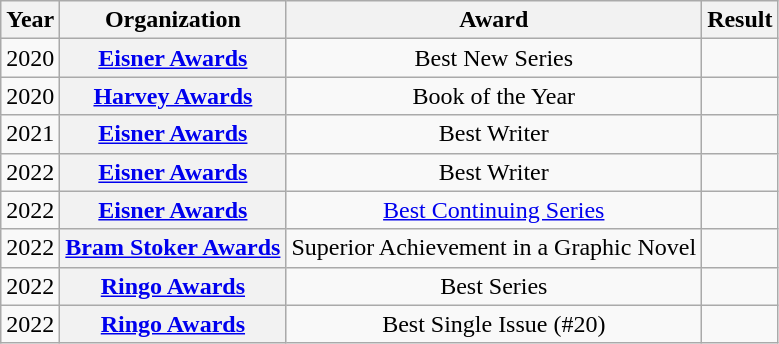<table class="wikitable plainrowheaders" style="text-align:center;">
<tr>
<th scope="col">Year</th>
<th scope="col">Organization</th>
<th scope="col">Award</th>
<th scope="col">Result</th>
</tr>
<tr>
<td>2020</td>
<th scope="row"><a href='#'>Eisner Awards</a></th>
<td>Best New Series</td>
<td></td>
</tr>
<tr>
<td>2020</td>
<th scope="row"><a href='#'>Harvey Awards</a></th>
<td>Book of the Year</td>
<td></td>
</tr>
<tr>
<td>2021</td>
<th scope="row"><a href='#'>Eisner Awards</a></th>
<td>Best Writer</td>
<td></td>
</tr>
<tr>
<td>2022</td>
<th scope="row"><a href='#'>Eisner Awards</a></th>
<td>Best Writer</td>
<td></td>
</tr>
<tr>
<td>2022</td>
<th scope="row"><a href='#'>Eisner Awards</a></th>
<td><a href='#'>Best Continuing Series</a></td>
<td></td>
</tr>
<tr>
<td>2022</td>
<th scope="row"><a href='#'>Bram Stoker Awards</a></th>
<td>Superior Achievement in a Graphic Novel</td>
<td></td>
</tr>
<tr>
<td>2022</td>
<th scope="row"><a href='#'>Ringo Awards</a></th>
<td>Best Series</td>
<td></td>
</tr>
<tr>
<td>2022</td>
<th scope="row"><a href='#'>Ringo Awards</a></th>
<td>Best Single Issue (#20)</td>
<td></td>
</tr>
</table>
